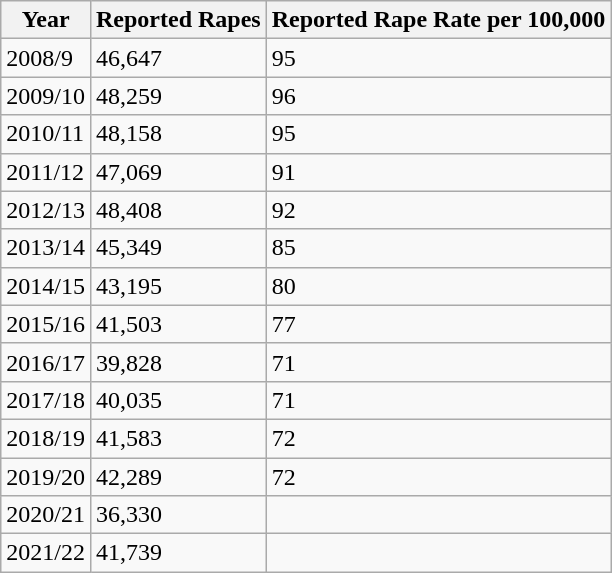<table class="wikitable">
<tr>
<th>Year</th>
<th>Reported Rapes</th>
<th>Reported Rape Rate per 100,000</th>
</tr>
<tr>
<td>2008/9</td>
<td>46,647</td>
<td>95</td>
</tr>
<tr>
<td>2009/10</td>
<td>48,259</td>
<td>96</td>
</tr>
<tr>
<td>2010/11</td>
<td>48,158</td>
<td>95</td>
</tr>
<tr>
<td>2011/12</td>
<td>47,069</td>
<td>91</td>
</tr>
<tr>
<td>2012/13</td>
<td>48,408</td>
<td>92</td>
</tr>
<tr>
<td>2013/14</td>
<td>45,349</td>
<td>85</td>
</tr>
<tr>
<td>2014/15</td>
<td>43,195</td>
<td>80</td>
</tr>
<tr>
<td>2015/16</td>
<td>41,503</td>
<td>77</td>
</tr>
<tr>
<td>2016/17</td>
<td>39,828</td>
<td>71</td>
</tr>
<tr>
<td>2017/18</td>
<td>40,035</td>
<td>71</td>
</tr>
<tr>
<td>2018/19</td>
<td>41,583</td>
<td>72</td>
</tr>
<tr>
<td>2019/20</td>
<td>42,289</td>
<td>72</td>
</tr>
<tr>
<td>2020/21</td>
<td>36,330</td>
</tr>
<tr>
<td>2021/22</td>
<td>41,739</td>
<td></td>
</tr>
</table>
